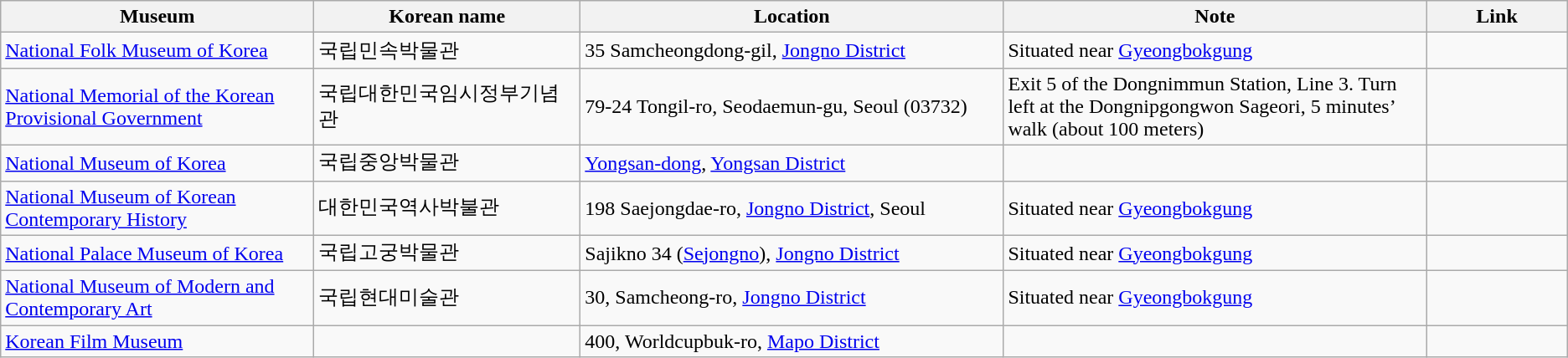<table class="wikitable sortable">
<tr>
<th style="width:20%;">Museum</th>
<th style="width:17%;">Korean name</th>
<th style="width:27%;">Location</th>
<th style="width:27%;">Note</th>
<th>Link</th>
</tr>
<tr>
<td><a href='#'>National Folk Museum of Korea</a></td>
<td>국립민속박물관</td>
<td>35 Samcheongdong-gil, <a href='#'>Jongno District</a></td>
<td>Situated near <a href='#'>Gyeongbokgung</a></td>
<td></td>
</tr>
<tr>
<td><a href='#'>National Memorial of the Korean Provisional Government</a></td>
<td>국립대한민국임시정부기념관</td>
<td>79-24 Tongil-ro, Seodaemun-gu, Seoul (03732)</td>
<td>Exit 5 of the Dongnimmun Station, Line 3. Turn left at the Dongnipgongwon Sageori, 5 minutes’ walk (about 100 meters)</td>
<td></td>
</tr>
<tr>
<td><a href='#'>National Museum of Korea</a></td>
<td>국립중앙박물관</td>
<td><a href='#'>Yongsan-dong</a>, <a href='#'>Yongsan District</a></td>
<td></td>
<td></td>
</tr>
<tr>
<td><a href='#'>National Museum of Korean Contemporary History</a></td>
<td>대한민국역사박불관</td>
<td>198 Saejongdae-ro, <a href='#'>Jongno District</a>, Seoul</td>
<td>Situated near <a href='#'>Gyeongbokgung</a></td>
<td></td>
</tr>
<tr>
<td><a href='#'>National Palace Museum of Korea</a></td>
<td>국립고궁박물관</td>
<td>Sajikno 34 (<a href='#'>Sejongno</a>), <a href='#'>Jongno District</a></td>
<td>Situated near <a href='#'>Gyeongbokgung</a></td>
<td></td>
</tr>
<tr>
<td><a href='#'>National Museum of Modern and Contemporary Art</a></td>
<td>국립현대미술관</td>
<td>30, Samcheong-ro, <a href='#'>Jongno District</a></td>
<td>Situated near <a href='#'>Gyeongbokgung</a></td>
<td></td>
</tr>
<tr>
<td><a href='#'>Korean Film Museum</a></td>
<td></td>
<td>400, Worldcupbuk-ro, <a href='#'>Mapo District</a></td>
<td></td>
<td></td>
</tr>
</table>
